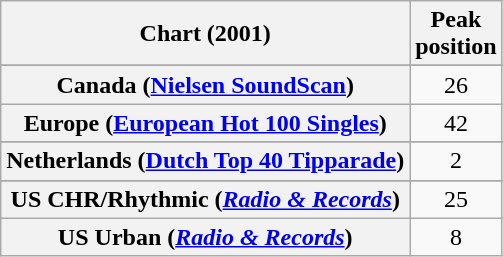<table class="wikitable sortable plainrowheaders" style="text-align:center">
<tr>
<th>Chart (2001)</th>
<th>Peak<br>position</th>
</tr>
<tr>
</tr>
<tr>
</tr>
<tr>
</tr>
<tr>
</tr>
<tr>
<th scope="row">Canada (<a href='#'>Nielsen SoundScan</a>)</th>
<td>26</td>
</tr>
<tr>
<th scope="row">Europe (<a href='#'>European Hot 100 Singles</a>)</th>
<td>42</td>
</tr>
<tr>
</tr>
<tr>
</tr>
<tr>
<th scope="row">Netherlands (<a href='#'>Dutch Top 40 Tipparade</a>)</th>
<td>2</td>
</tr>
<tr>
</tr>
<tr>
</tr>
<tr>
</tr>
<tr>
</tr>
<tr>
</tr>
<tr>
</tr>
<tr>
</tr>
<tr>
</tr>
<tr>
</tr>
<tr>
</tr>
<tr>
<th scope="row">US CHR/Rhythmic (<em><a href='#'>Radio & Records</a></em>)</th>
<td>25</td>
</tr>
<tr>
<th scope="row">US Urban (<em><a href='#'>Radio & Records</a></em>)</th>
<td>8</td>
</tr>
</table>
